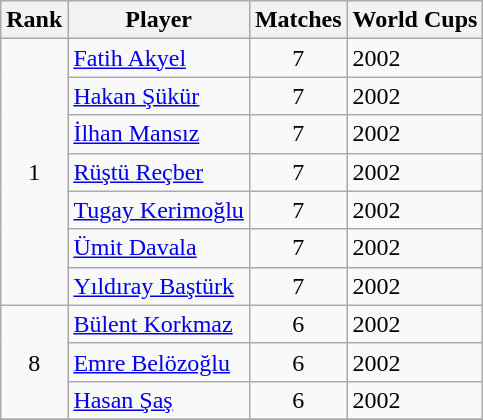<table class="wikitable" style="text-align: left;">
<tr>
<th>Rank</th>
<th>Player</th>
<th>Matches</th>
<th>World Cups</th>
</tr>
<tr>
<td rowspan=7 align=center>1</td>
<td><a href='#'>Fatih Akyel</a></td>
<td align=center>7</td>
<td>2002</td>
</tr>
<tr>
<td><a href='#'>Hakan Şükür</a></td>
<td align=center>7</td>
<td>2002</td>
</tr>
<tr>
<td><a href='#'>İlhan Mansız</a></td>
<td align=center>7</td>
<td>2002</td>
</tr>
<tr>
<td><a href='#'>Rüştü Reçber</a></td>
<td align=center>7</td>
<td>2002</td>
</tr>
<tr>
<td><a href='#'>Tugay Kerimoğlu</a></td>
<td align=center>7</td>
<td>2002</td>
</tr>
<tr>
<td><a href='#'>Ümit Davala</a></td>
<td align=center>7</td>
<td>2002</td>
</tr>
<tr>
<td><a href='#'>Yıldıray Baştürk</a></td>
<td align=center>7</td>
<td>2002</td>
</tr>
<tr>
<td rowspan=3 align=center>8</td>
<td><a href='#'>Bülent Korkmaz</a></td>
<td align=center>6</td>
<td>2002</td>
</tr>
<tr>
<td><a href='#'>Emre Belözoğlu</a></td>
<td align=center>6</td>
<td>2002</td>
</tr>
<tr>
<td><a href='#'>Hasan Şaş</a></td>
<td align=center>6</td>
<td>2002</td>
</tr>
<tr>
</tr>
</table>
